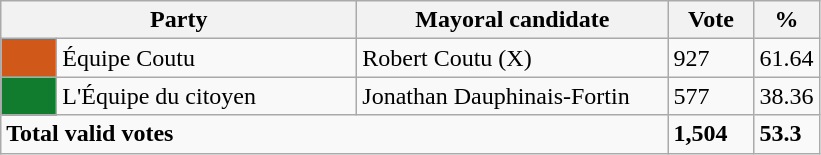<table class="wikitable">
<tr>
<th bgcolor="#DDDDFF" width="230px" colspan="2">Party</th>
<th bgcolor="#DDDDFF" width="200px">Mayoral candidate</th>
<th bgcolor="#DDDDFF" width="50px">Vote</th>
<th bgcolor="#DDDDFF" width="30px">%</th>
</tr>
<tr>
<td bgcolor=#D05819 width="30px"> </td>
<td>Équipe Coutu</td>
<td>Robert Coutu (X)</td>
<td>927</td>
<td>61.64</td>
</tr>
<tr>
<td bgcolor=#117C2E width="30px"> </td>
<td>L'Équipe du citoyen</td>
<td>Jonathan Dauphinais-Fortin</td>
<td>577</td>
<td>38.36</td>
</tr>
<tr>
<td colspan="3"><strong>Total valid votes</strong></td>
<td><strong>1,504</strong></td>
<td><strong>53.3</strong></td>
</tr>
</table>
